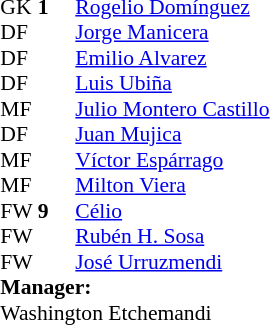<table style="font-size:90%; margin:0.2em auto;" cellspacing="0" cellpadding="0">
<tr>
<th width="25"></th>
<th width="25"></th>
</tr>
<tr>
<td>GK</td>
<td><strong>1</strong></td>
<td> <a href='#'>Rogelio Domínguez</a></td>
</tr>
<tr>
<td>DF</td>
<td></td>
<td> <a href='#'>Jorge Manicera</a></td>
</tr>
<tr>
<td>DF</td>
<td></td>
<td> <a href='#'>Emilio Alvarez</a></td>
</tr>
<tr>
<td>DF</td>
<td></td>
<td> <a href='#'>Luis Ubiña</a></td>
</tr>
<tr>
<td>MF</td>
<td></td>
<td> <a href='#'>Julio Montero Castillo</a></td>
</tr>
<tr>
<td>DF</td>
<td></td>
<td> <a href='#'>Juan Mujica</a></td>
</tr>
<tr>
<td>MF</td>
<td></td>
<td> <a href='#'>Víctor Espárrago</a></td>
</tr>
<tr>
<td>MF</td>
<td></td>
<td> <a href='#'>Milton Viera</a></td>
</tr>
<tr>
<td>FW</td>
<td><strong>9</strong></td>
<td> <a href='#'>Célio</a></td>
</tr>
<tr>
<td>FW</td>
<td></td>
<td> <a href='#'>Rubén H. Sosa</a></td>
</tr>
<tr>
<td>FW</td>
<td></td>
<td> <a href='#'>José Urruzmendi</a></td>
</tr>
<tr>
<td colspan=3><strong>Manager:</strong></td>
</tr>
<tr>
<td colspan=4> Washington Etchemandi</td>
</tr>
</table>
